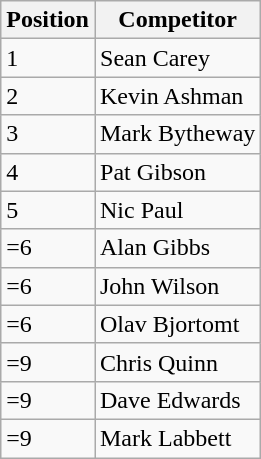<table class="wikitable" border="1">
<tr>
<th>Position</th>
<th>Competitor</th>
</tr>
<tr>
<td>1</td>
<td>Sean Carey</td>
</tr>
<tr>
<td>2</td>
<td>Kevin Ashman</td>
</tr>
<tr>
<td>3</td>
<td>Mark Bytheway</td>
</tr>
<tr>
<td>4</td>
<td>Pat Gibson</td>
</tr>
<tr>
<td>5</td>
<td>Nic Paul</td>
</tr>
<tr>
<td>=6</td>
<td>Alan Gibbs</td>
</tr>
<tr>
<td>=6</td>
<td>John Wilson</td>
</tr>
<tr>
<td>=6</td>
<td>Olav Bjortomt</td>
</tr>
<tr>
<td>=9</td>
<td>Chris Quinn</td>
</tr>
<tr>
<td>=9</td>
<td>Dave Edwards</td>
</tr>
<tr>
<td>=9</td>
<td>Mark Labbett</td>
</tr>
</table>
